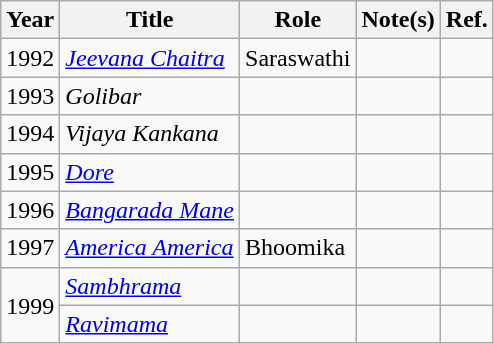<table class="wikitable">
<tr>
<th>Year</th>
<th>Title</th>
<th>Role</th>
<th>Note(s)</th>
<th>Ref.</th>
</tr>
<tr>
<td>1992</td>
<td><em><a href='#'>Jeevana Chaitra</a></em></td>
<td>Saraswathi</td>
<td></td>
<td></td>
</tr>
<tr>
<td>1993</td>
<td><em>Golibar</em></td>
<td></td>
<td></td>
<td></td>
</tr>
<tr>
<td>1994</td>
<td><em>Vijaya Kankana</em></td>
<td></td>
<td></td>
<td></td>
</tr>
<tr>
<td>1995</td>
<td><em><a href='#'>Dore</a></em></td>
<td></td>
<td></td>
<td></td>
</tr>
<tr>
<td>1996</td>
<td><em><a href='#'>Bangarada Mane</a></em></td>
<td></td>
<td></td>
<td></td>
</tr>
<tr>
<td>1997</td>
<td><em><a href='#'>America America</a></em></td>
<td>Bhoomika</td>
<td></td>
<td></td>
</tr>
<tr>
<td rowspan="2">1999</td>
<td><em><a href='#'>Sambhrama</a></em></td>
<td></td>
<td></td>
<td></td>
</tr>
<tr>
<td><em><a href='#'>Ravimama</a></em></td>
<td></td>
<td></td>
<td></td>
</tr>
</table>
